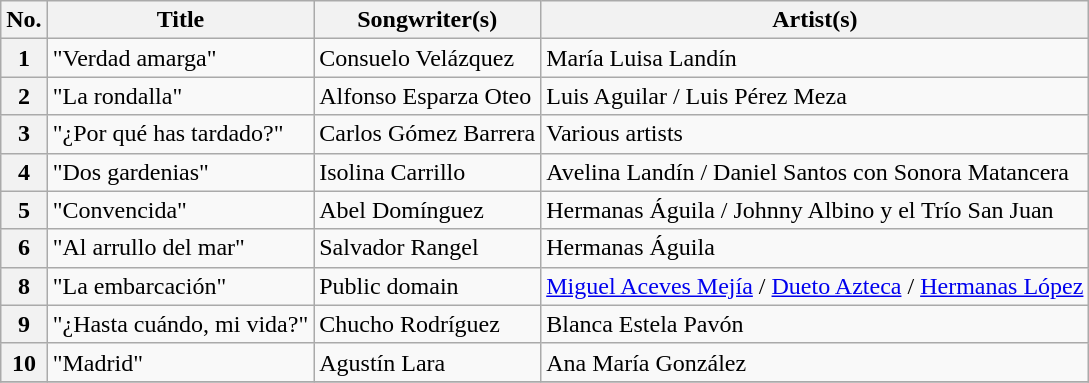<table class="wikitable sortable" style="text-align: left">
<tr>
<th scope="col">No.</th>
<th scope="col">Title</th>
<th scope="col">Songwriter(s)</th>
<th scope="col">Artist(s)</th>
</tr>
<tr>
<th scope="row">1</th>
<td>"Verdad amarga"</td>
<td>Consuelo Velázquez</td>
<td>María Luisa Landín</td>
</tr>
<tr>
<th scope="row">2</th>
<td>"La rondalla"</td>
<td>Alfonso Esparza Oteo</td>
<td>Luis Aguilar / Luis Pérez Meza</td>
</tr>
<tr>
<th scope="row">3</th>
<td>"¿Por qué has tardado?"</td>
<td>Carlos Gómez Barrera</td>
<td>Various artists</td>
</tr>
<tr>
<th scope="row">4</th>
<td>"Dos gardenias"</td>
<td>Isolina Carrillo</td>
<td>Avelina Landín / Daniel Santos con Sonora Matancera</td>
</tr>
<tr>
<th scope="row">5</th>
<td>"Convencida"</td>
<td>Abel Domínguez</td>
<td>Hermanas Águila / Johnny Albino y el Trío San Juan</td>
</tr>
<tr>
<th scope="row">6</th>
<td>"Al arrullo del mar"</td>
<td>Salvador Rangel</td>
<td>Hermanas Águila</td>
</tr>
<tr>
<th scope="row">8</th>
<td>"La embarcación"</td>
<td>Public domain</td>
<td><a href='#'>Miguel Aceves Mejía</a> / <a href='#'>Dueto Azteca</a> / <a href='#'>Hermanas López</a></td>
</tr>
<tr>
<th scope="row">9</th>
<td>"¿Hasta cuándo, mi vida?"</td>
<td>Chucho Rodríguez</td>
<td>Blanca Estela Pavón</td>
</tr>
<tr>
<th scope="row">10</th>
<td>"Madrid"</td>
<td>Agustín Lara</td>
<td>Ana María González</td>
</tr>
<tr>
</tr>
</table>
